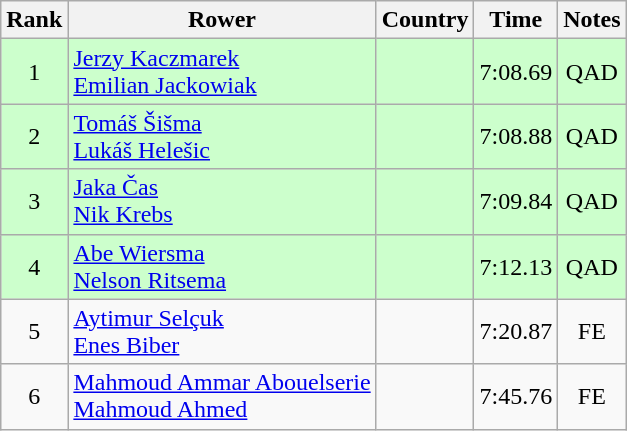<table class="wikitable" style="text-align:center">
<tr>
<th>Rank</th>
<th>Rower</th>
<th>Country</th>
<th>Time</th>
<th>Notes</th>
</tr>
<tr bgcolor=ccffcc>
<td>1</td>
<td align="left"><a href='#'>Jerzy Kaczmarek</a><br><a href='#'>Emilian Jackowiak</a></td>
<td align="left"></td>
<td>7:08.69</td>
<td>QAD</td>
</tr>
<tr bgcolor=ccffcc>
<td>2</td>
<td align="left"><a href='#'>Tomáš Šišma</a><br><a href='#'>Lukáš Helešic</a></td>
<td align="left"></td>
<td>7:08.88</td>
<td>QAD</td>
</tr>
<tr bgcolor=ccffcc>
<td>3</td>
<td align="left"><a href='#'>Jaka Čas</a><br><a href='#'>Nik Krebs</a></td>
<td align="left"></td>
<td>7:09.84</td>
<td>QAD</td>
</tr>
<tr bgcolor=ccffcc>
<td>4</td>
<td align="left"><a href='#'>Abe Wiersma</a><br><a href='#'>Nelson Ritsema</a></td>
<td align="left"></td>
<td>7:12.13</td>
<td>QAD</td>
</tr>
<tr>
<td>5</td>
<td align="left"><a href='#'>Aytimur Selçuk</a><br><a href='#'>Enes Biber</a></td>
<td align="left"></td>
<td>7:20.87</td>
<td>FE</td>
</tr>
<tr>
<td>6</td>
<td align="left"><a href='#'>Mahmoud Ammar Abouelserie</a><br><a href='#'>Mahmoud Ahmed</a></td>
<td align="left"></td>
<td>7:45.76</td>
<td>FE</td>
</tr>
</table>
